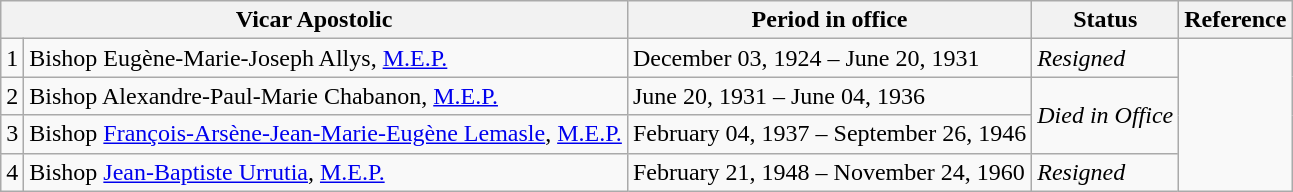<table class="wikitable">
<tr>
<th colspan="2">Vicar Apostolic</th>
<th>Period in office</th>
<th>Status</th>
<th>Reference</th>
</tr>
<tr>
<td>1</td>
<td>Bishop Eugène-Marie-Joseph Allys, <a href='#'>M.E.P.</a></td>
<td>December 03, 1924 – June 20, 1931</td>
<td><em>Resigned</em></td>
<td rowspan=4></td>
</tr>
<tr>
<td>2</td>
<td>Bishop Alexandre-Paul-Marie Chabanon, <a href='#'>M.E.P.</a></td>
<td>June 20, 1931 – June 04, 1936</td>
<td rowspan=2><em>Died in Office</em></td>
</tr>
<tr>
<td>3</td>
<td>Bishop <a href='#'>François-Arsène-Jean-Marie-Eugène Lemasle</a>, <a href='#'>M.E.P.</a></td>
<td>February 04, 1937 – September 26, 1946</td>
</tr>
<tr>
<td>4</td>
<td>Bishop <a href='#'>Jean-Baptiste Urrutia</a>, <a href='#'>M.E.P.</a></td>
<td>February 21, 1948 – November 24, 1960</td>
<td><em>Resigned</em></td>
</tr>
</table>
